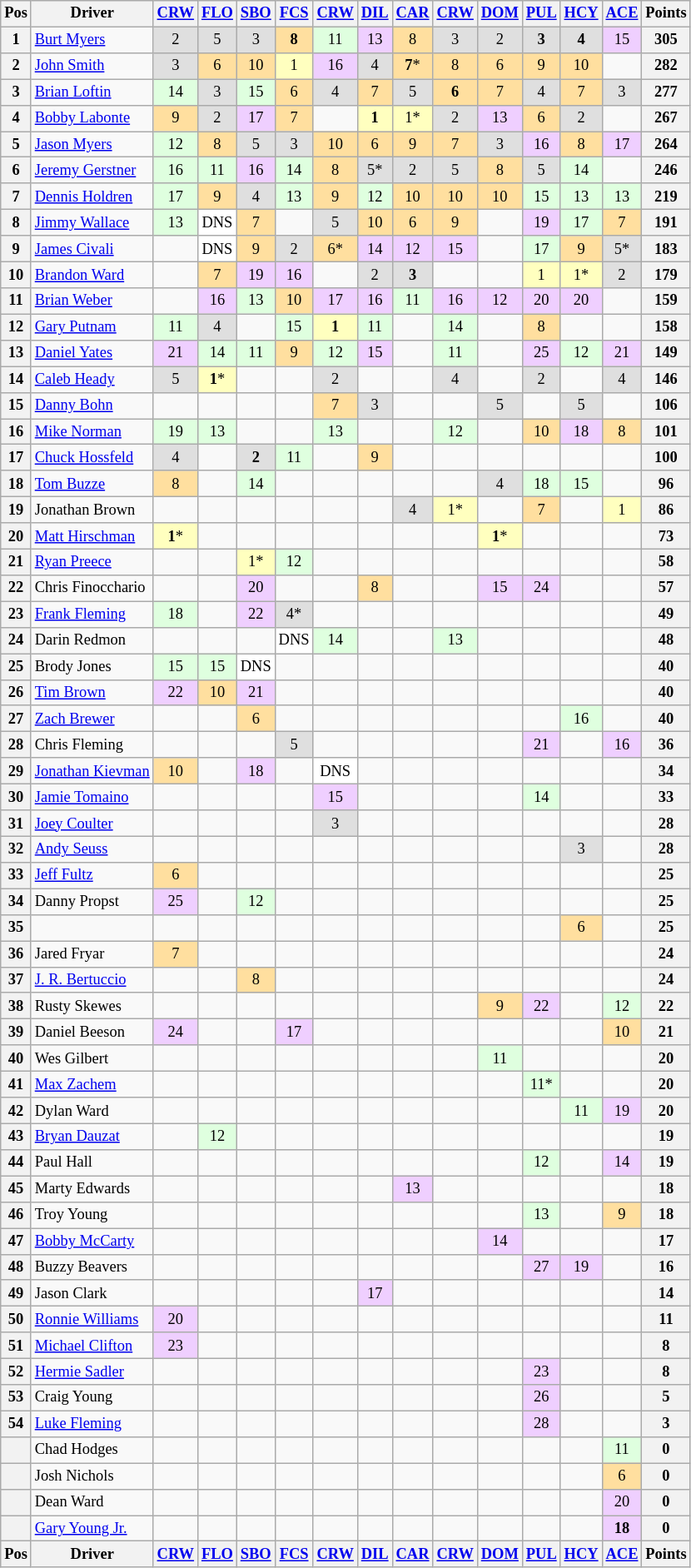<table class="wikitable" style="font-size:77%; text-align:center;">
<tr valign="center">
<th valign="middle">Pos</th>
<th valign="middle">Driver</th>
<th><a href='#'>CRW</a></th>
<th><a href='#'>FLO</a></th>
<th><a href='#'>SBO</a></th>
<th><a href='#'>FCS</a></th>
<th><a href='#'>CRW</a></th>
<th><a href='#'>DIL</a></th>
<th><a href='#'>CAR</a></th>
<th><a href='#'>CRW</a></th>
<th><a href='#'>DOM</a></th>
<th><a href='#'>PUL</a></th>
<th><a href='#'>HCY</a></th>
<th><a href='#'>ACE</a></th>
<th valign="middle">Points</th>
</tr>
<tr>
<th>1</th>
<td align="left"><a href='#'>Burt Myers</a></td>
<td style="background:#DFDFDF;">2</td>
<td style="background:#DFDFDF;">5</td>
<td style="background:#DFDFDF;">3</td>
<td style="background:#FFDF9F;"><strong>8</strong></td>
<td style="background:#DFFFDF;">11</td>
<td style="background:#EFCFFF;">13</td>
<td style="background:#FFDF9F;">8</td>
<td style="background:#DFDFDF;">3</td>
<td style="background:#DFDFDF;">2</td>
<td style="background:#DFDFDF;"><strong>3</strong></td>
<td style="background:#DFDFDF;"><strong>4</strong></td>
<td style="background:#EFCFFF;">15</td>
<th>305</th>
</tr>
<tr>
<th>2</th>
<td align="left"><a href='#'>John Smith</a></td>
<td style="background:#DFDFDF;">3</td>
<td style="background:#FFDF9F;">6</td>
<td style="background:#FFDF9F;">10</td>
<td style="background:#FFFFBF;">1</td>
<td style="background:#EFCFFF;">16</td>
<td style="background:#DFDFDF;">4</td>
<td style="background:#FFDF9F;"><strong>7</strong>*</td>
<td style="background:#FFDF9F;">8</td>
<td style="background:#FFDF9F;">6</td>
<td style="background:#FFDF9F;">9</td>
<td style="background:#FFDF9F;">10</td>
<td></td>
<th>282</th>
</tr>
<tr>
<th>3</th>
<td align="left"><a href='#'>Brian Loftin</a></td>
<td style="background:#DFFFDF;">14</td>
<td style="background:#DFDFDF;">3</td>
<td style="background:#DFFFDF;">15</td>
<td style="background:#FFDF9F;">6</td>
<td style="background:#DFDFDF;">4</td>
<td style="background:#FFDF9F;">7</td>
<td style="background:#DFDFDF;">5</td>
<td style="background:#FFDF9F;"><strong>6</strong></td>
<td style="background:#FFDF9F;">7</td>
<td style="background:#DFDFDF;">4</td>
<td style="background:#FFDF9F;">7</td>
<td style="background:#DFDFDF;">3</td>
<th>277</th>
</tr>
<tr>
<th>4</th>
<td align="left"><a href='#'>Bobby Labonte</a></td>
<td style="background:#FFDF9F;">9</td>
<td style="background:#DFDFDF;">2</td>
<td style="background:#EFCFFF;">17</td>
<td style="background:#FFDF9F;">7</td>
<td></td>
<td style="background:#FFFFBF;"><strong>1</strong></td>
<td style="background:#FFFFBF;">1*</td>
<td style="background:#DFDFDF;">2</td>
<td style="background:#EFCFFF;">13</td>
<td style="background:#FFDF9F;">6</td>
<td style="background:#DFDFDF;">2</td>
<td></td>
<th>267</th>
</tr>
<tr>
<th>5</th>
<td align="left"><a href='#'>Jason Myers</a></td>
<td style="background:#DFFFDF;">12</td>
<td style="background:#FFDF9F;">8</td>
<td style="background:#DFDFDF;">5</td>
<td style="background:#DFDFDF;">3</td>
<td style="background:#FFDF9F;">10</td>
<td style="background:#FFDF9F;">6</td>
<td style="background:#FFDF9F;">9</td>
<td style="background:#FFDF9F;">7</td>
<td style="background:#DFDFDF;">3</td>
<td style="background:#EFCFFF;">16</td>
<td style="background:#FFDF9F;">8</td>
<td style="background:#EFCFFF;">17</td>
<th>264</th>
</tr>
<tr>
<th>6</th>
<td align="left"><a href='#'>Jeremy Gerstner</a></td>
<td style="background:#DFFFDF;">16</td>
<td style="background:#DFFFDF;">11</td>
<td style="background:#EFCFFF;">16</td>
<td style="background:#DFFFDF;">14</td>
<td style="background:#FFDF9F;">8</td>
<td style="background:#DFDFDF;">5*</td>
<td style="background:#DFDFDF;">2</td>
<td style="background:#DFDFDF;">5</td>
<td style="background:#FFDF9F;">8</td>
<td style="background:#DFDFDF;">5</td>
<td style="background:#DFFFDF;">14</td>
<td></td>
<th>246</th>
</tr>
<tr>
<th>7</th>
<td align="left"><a href='#'>Dennis Holdren</a></td>
<td style="background:#DFFFDF;">17</td>
<td style="background:#FFDF9F;">9</td>
<td style="background:#DFDFDF;">4</td>
<td style="background:#DFFFDF;">13</td>
<td style="background:#FFDF9F;">9</td>
<td style="background:#DFFFDF;">12</td>
<td style="background:#FFDF9F;">10</td>
<td style="background:#FFDF9F;">10</td>
<td style="background:#FFDF9F;">10</td>
<td style="background:#DFFFDF;">15</td>
<td style="background:#DFFFDF;">13</td>
<td style="background:#DFFFDF;">13</td>
<th>219</th>
</tr>
<tr>
<th>8</th>
<td align="left"><a href='#'>Jimmy Wallace</a></td>
<td style="background:#DFFFDF;">13</td>
<td style="background:#FFFFFF;">DNS</td>
<td style="background:#FFDF9F;">7</td>
<td></td>
<td style="background:#DFDFDF;">5</td>
<td style="background:#FFDF9F;">10</td>
<td style="background:#FFDF9F;">6</td>
<td style="background:#FFDF9F;">9</td>
<td></td>
<td style="background:#EFCFFF;">19</td>
<td style="background:#DFFFDF;">17</td>
<td style="background:#FFDF9F;">7</td>
<th>191</th>
</tr>
<tr>
<th>9</th>
<td align="left"><a href='#'>James Civali</a></td>
<td></td>
<td style="background:#FFFFFF;">DNS</td>
<td style="background:#FFDF9F;">9</td>
<td style="background:#DFDFDF;">2</td>
<td style="background:#FFDF9F;">6*</td>
<td style="background:#EFCFFF;">14</td>
<td style="background:#EFCFFF;">12</td>
<td style="background:#EFCFFF;">15</td>
<td></td>
<td style="background:#DFFFDF;">17</td>
<td style="background:#FFDF9F;">9</td>
<td style="background:#DFDFDF;">5*</td>
<th>183</th>
</tr>
<tr>
<th>10</th>
<td align="left"><a href='#'>Brandon Ward</a></td>
<td></td>
<td style="background:#FFDF9F;">7</td>
<td style="background:#EFCFFF;">19</td>
<td style="background:#EFCFFF;">16</td>
<td></td>
<td style="background:#DFDFDF;">2</td>
<td style="background:#DFDFDF;"><strong>3</strong></td>
<td></td>
<td></td>
<td style="background:#FFFFBF;">1</td>
<td style="background:#FFFFBF;">1*</td>
<td style="background:#DFDFDF;">2</td>
<th>179</th>
</tr>
<tr>
<th>11</th>
<td align="left"><a href='#'>Brian Weber</a></td>
<td></td>
<td style="background:#EFCFFF;">16</td>
<td style="background:#DFFFDF;">13</td>
<td style="background:#FFDF9F;">10</td>
<td style="background:#EFCFFF;">17</td>
<td style="background:#EFCFFF;">16</td>
<td style="background:#DFFFDF;">11</td>
<td style="background:#EFCFFF;">16</td>
<td style="background:#EFCFFF;">12</td>
<td style="background:#EFCFFF;">20</td>
<td style="background:#EFCFFF;">20</td>
<td></td>
<th>159</th>
</tr>
<tr>
<th>12</th>
<td align="left"><a href='#'>Gary Putnam</a></td>
<td style="background:#DFFFDF;">11</td>
<td style="background:#DFDFDF;">4</td>
<td></td>
<td style="background:#DFFFDF;">15</td>
<td style="background:#FFFFBF;"><strong>1</strong></td>
<td style="background:#DFFFDF;">11</td>
<td></td>
<td style="background:#DFFFDF;">14</td>
<td></td>
<td style="background:#FFDF9F;">8</td>
<td></td>
<td></td>
<th>158</th>
</tr>
<tr>
<th>13</th>
<td align="left"><a href='#'>Daniel Yates</a></td>
<td style="background:#EFCFFF;">21</td>
<td style="background:#DFFFDF;">14</td>
<td style="background:#DFFFDF;">11</td>
<td style="background:#FFDF9F;">9</td>
<td style="background:#DFFFDF;">12</td>
<td style="background:#EFCFFF;">15</td>
<td></td>
<td style="background:#DFFFDF;">11</td>
<td></td>
<td style="background:#EFCFFF;">25</td>
<td style="background:#DFFFDF;">12</td>
<td style="background:#EFCFFF;">21</td>
<th>149</th>
</tr>
<tr>
<th>14</th>
<td align="left"><a href='#'>Caleb Heady</a></td>
<td style="background:#DFDFDF;">5</td>
<td style="background:#FFFFBF;"><strong>1</strong>*</td>
<td></td>
<td></td>
<td style="background:#DFDFDF;">2</td>
<td></td>
<td></td>
<td style="background:#DFDFDF;">4</td>
<td></td>
<td style="background:#DFDFDF;">2</td>
<td></td>
<td style="background:#DFDFDF;">4</td>
<th>146</th>
</tr>
<tr>
<th>15</th>
<td align="left"><a href='#'>Danny Bohn</a></td>
<td></td>
<td></td>
<td></td>
<td></td>
<td style="background:#FFDF9F;">7</td>
<td style="background:#DFDFDF;">3</td>
<td></td>
<td></td>
<td style="background:#DFDFDF;">5</td>
<td></td>
<td style="background:#DFDFDF;">5</td>
<td></td>
<th>106</th>
</tr>
<tr>
<th>16</th>
<td align="left"><a href='#'>Mike Norman</a></td>
<td style="background:#DFFFDF;">19</td>
<td style="background:#DFFFDF;">13</td>
<td></td>
<td></td>
<td style="background:#DFFFDF;">13</td>
<td></td>
<td></td>
<td style="background:#DFFFDF;">12</td>
<td></td>
<td style="background:#FFDF9F;">10</td>
<td style="background:#EFCFFF;">18</td>
<td style="background:#FFDF9F;">8</td>
<th>101</th>
</tr>
<tr>
<th>17</th>
<td align="left"><a href='#'>Chuck Hossfeld</a></td>
<td style="background:#DFDFDF;">4</td>
<td></td>
<td style="background:#DFDFDF;"><strong>2</strong></td>
<td style="background:#DFFFDF;">11</td>
<td></td>
<td style="background:#FFDF9F;">9</td>
<td></td>
<td></td>
<td></td>
<td></td>
<td></td>
<td></td>
<th>100</th>
</tr>
<tr>
<th>18</th>
<td align="left"><a href='#'>Tom Buzze</a></td>
<td style="background:#FFDF9F;">8</td>
<td></td>
<td style="background:#DFFFDF;">14</td>
<td></td>
<td></td>
<td></td>
<td></td>
<td></td>
<td style="background:#DFDFDF;">4</td>
<td style="background:#DFFFDF;">18</td>
<td style="background:#DFFFDF;">15</td>
<td></td>
<th>96</th>
</tr>
<tr>
<th>19</th>
<td align="left">Jonathan Brown</td>
<td></td>
<td></td>
<td></td>
<td></td>
<td></td>
<td></td>
<td style="background:#DFDFDF;">4</td>
<td style="background:#FFFFBF;">1*</td>
<td></td>
<td style="background:#FFDF9F;">7</td>
<td></td>
<td style="background:#FFFFBF;">1</td>
<th>86</th>
</tr>
<tr>
<th>20</th>
<td align="left"><a href='#'>Matt Hirschman</a></td>
<td style="background:#FFFFBF;"><strong>1</strong>*</td>
<td></td>
<td></td>
<td></td>
<td></td>
<td></td>
<td></td>
<td></td>
<td style="background:#FFFFBF;"><strong>1</strong>*</td>
<td></td>
<td></td>
<td></td>
<th>73</th>
</tr>
<tr>
<th>21</th>
<td align="left"><a href='#'>Ryan Preece</a></td>
<td></td>
<td></td>
<td style="background:#FFFFBF;">1*</td>
<td style="background:#DFFFDF;">12</td>
<td></td>
<td></td>
<td></td>
<td></td>
<td></td>
<td></td>
<td></td>
<td></td>
<th>58</th>
</tr>
<tr>
<th>22</th>
<td align="left">Chris Finocchario</td>
<td></td>
<td></td>
<td style="background:#EFCFFF;">20</td>
<td></td>
<td></td>
<td style="background:#FFDF9F;">8</td>
<td></td>
<td></td>
<td style="background:#EFCFFF;">15</td>
<td style="background:#EFCFFF;">24</td>
<td></td>
<td></td>
<th>57</th>
</tr>
<tr>
<th>23</th>
<td align="left"><a href='#'>Frank Fleming</a></td>
<td style="background:#DFFFDF;">18</td>
<td></td>
<td style="background:#EFCFFF;">22</td>
<td style="background:#DFDFDF;">4*</td>
<td></td>
<td></td>
<td></td>
<td></td>
<td></td>
<td></td>
<td></td>
<td></td>
<th>49</th>
</tr>
<tr>
<th>24</th>
<td align="left">Darin Redmon</td>
<td></td>
<td></td>
<td></td>
<td style="background:#FFFFFF;">DNS</td>
<td style="background:#DFFFDF;">14</td>
<td></td>
<td></td>
<td style="background:#DFFFDF;">13</td>
<td></td>
<td></td>
<td></td>
<td></td>
<th>48</th>
</tr>
<tr>
<th>25</th>
<td align="left">Brody Jones</td>
<td style="background:#DFFFDF;">15</td>
<td style="background:#DFFFDF;">15</td>
<td style="background:#FFFFFF;">DNS</td>
<td></td>
<td></td>
<td></td>
<td></td>
<td></td>
<td></td>
<td></td>
<td></td>
<td></td>
<th>40</th>
</tr>
<tr>
<th>26</th>
<td align="left"><a href='#'>Tim Brown</a></td>
<td style="background:#EFCFFF;">22</td>
<td style="background:#FFDF9F;">10</td>
<td style="background:#EFCFFF;">21</td>
<td></td>
<td></td>
<td></td>
<td></td>
<td></td>
<td></td>
<td></td>
<td></td>
<td></td>
<th>40</th>
</tr>
<tr>
<th>27</th>
<td align="left"><a href='#'>Zach Brewer</a></td>
<td></td>
<td></td>
<td style="background:#FFDF9F;">6</td>
<td></td>
<td></td>
<td></td>
<td></td>
<td></td>
<td></td>
<td></td>
<td style="background:#DFFFDF;">16</td>
<td></td>
<th>40</th>
</tr>
<tr>
<th>28</th>
<td align="left">Chris Fleming</td>
<td></td>
<td></td>
<td></td>
<td style="background:#DFDFDF;">5</td>
<td></td>
<td></td>
<td></td>
<td></td>
<td></td>
<td style="background:#EFCFFF;">21</td>
<td></td>
<td style="background:#EFCFFF;">16</td>
<th>36</th>
</tr>
<tr>
<th>29</th>
<td align="left"><a href='#'>Jonathan Kievman</a></td>
<td style="background:#FFDF9F;">10</td>
<td></td>
<td style="background:#EFCFFF;">18</td>
<td></td>
<td style="background:#FFFFFF;">DNS</td>
<td></td>
<td></td>
<td></td>
<td></td>
<td></td>
<td></td>
<td></td>
<th>34</th>
</tr>
<tr>
<th>30</th>
<td align="left"><a href='#'>Jamie Tomaino</a></td>
<td></td>
<td></td>
<td></td>
<td></td>
<td style="background:#EFCFFF;">15</td>
<td></td>
<td></td>
<td></td>
<td></td>
<td style="background:#DFFFDF;">14</td>
<td></td>
<td></td>
<th>33</th>
</tr>
<tr>
<th>31</th>
<td align="left"><a href='#'>Joey Coulter</a></td>
<td></td>
<td></td>
<td></td>
<td></td>
<td style="background:#DFDFDF;">3</td>
<td></td>
<td></td>
<td></td>
<td></td>
<td></td>
<td></td>
<td></td>
<th>28</th>
</tr>
<tr>
<th>32</th>
<td align="left"><a href='#'>Andy Seuss</a></td>
<td></td>
<td></td>
<td></td>
<td></td>
<td></td>
<td></td>
<td></td>
<td></td>
<td></td>
<td></td>
<td style="background:#DFDFDF;">3</td>
<td></td>
<th>28</th>
</tr>
<tr>
<th>33</th>
<td align="left"><a href='#'>Jeff Fultz</a></td>
<td style="background:#FFDF9F;">6</td>
<td></td>
<td></td>
<td></td>
<td></td>
<td></td>
<td></td>
<td></td>
<td></td>
<td></td>
<td></td>
<td></td>
<th>25</th>
</tr>
<tr>
<th>34</th>
<td align="left">Danny Propst</td>
<td style="background:#EFCFFF;">25</td>
<td></td>
<td style="background:#DFFFDF;">12</td>
<td></td>
<td></td>
<td></td>
<td></td>
<td></td>
<td></td>
<td></td>
<td></td>
<td></td>
<th>25</th>
</tr>
<tr>
<th>35</th>
<td align="left"></td>
<td></td>
<td></td>
<td></td>
<td></td>
<td></td>
<td></td>
<td></td>
<td></td>
<td></td>
<td></td>
<td style="background:#FFDF9F;">6</td>
<td></td>
<th>25</th>
</tr>
<tr>
<th>36</th>
<td align="left">Jared Fryar</td>
<td style="background:#FFDF9F;">7</td>
<td></td>
<td></td>
<td></td>
<td></td>
<td></td>
<td></td>
<td></td>
<td></td>
<td></td>
<td></td>
<td></td>
<th>24</th>
</tr>
<tr>
<th>37</th>
<td align="left"><a href='#'>J. R. Bertuccio</a></td>
<td></td>
<td></td>
<td style="background:#FFDF9F;">8</td>
<td></td>
<td></td>
<td></td>
<td></td>
<td></td>
<td></td>
<td></td>
<td></td>
<td></td>
<th>24</th>
</tr>
<tr>
<th>38</th>
<td align="left">Rusty Skewes</td>
<td></td>
<td></td>
<td></td>
<td></td>
<td></td>
<td></td>
<td></td>
<td></td>
<td style="background:#FFDF9F;">9</td>
<td style="background:#EFCFFF;">22</td>
<td></td>
<td style="background:#DFFFDF;">12</td>
<th>22</th>
</tr>
<tr>
<th>39</th>
<td align="left">Daniel Beeson</td>
<td style="background:#EFCFFF;">24</td>
<td></td>
<td></td>
<td style="background:#EFCFFF;">17</td>
<td></td>
<td></td>
<td></td>
<td></td>
<td></td>
<td></td>
<td></td>
<td style="background:#FFDF9F;">10</td>
<th>21</th>
</tr>
<tr>
<th>40</th>
<td align="left">Wes Gilbert</td>
<td></td>
<td></td>
<td></td>
<td></td>
<td></td>
<td></td>
<td></td>
<td></td>
<td style="background:#DFFFDF;">11</td>
<td></td>
<td></td>
<td></td>
<th>20</th>
</tr>
<tr>
<th>41</th>
<td align="left"><a href='#'>Max Zachem</a></td>
<td></td>
<td></td>
<td></td>
<td></td>
<td></td>
<td></td>
<td></td>
<td></td>
<td></td>
<td style="background:#DFFFDF;">11*</td>
<td></td>
<td></td>
<th>20</th>
</tr>
<tr>
<th>42</th>
<td align="left">Dylan Ward</td>
<td></td>
<td></td>
<td></td>
<td></td>
<td></td>
<td></td>
<td></td>
<td></td>
<td></td>
<td></td>
<td style="background:#DFFFDF;">11</td>
<td style="background:#EFCFFF;">19</td>
<th>20</th>
</tr>
<tr>
<th>43</th>
<td align="left"><a href='#'>Bryan Dauzat</a></td>
<td></td>
<td style="background:#DFFFDF;">12</td>
<td></td>
<td></td>
<td></td>
<td></td>
<td></td>
<td></td>
<td></td>
<td></td>
<td></td>
<td></td>
<th>19</th>
</tr>
<tr>
<th>44</th>
<td align="left">Paul Hall</td>
<td></td>
<td></td>
<td></td>
<td></td>
<td></td>
<td></td>
<td></td>
<td></td>
<td></td>
<td style="background:#DFFFDF;">12</td>
<td></td>
<td style="background:#EFCFFF;">14</td>
<th>19</th>
</tr>
<tr>
<th>45</th>
<td align="left">Marty Edwards</td>
<td></td>
<td></td>
<td></td>
<td></td>
<td></td>
<td></td>
<td style="background:#EFCFFF;">13</td>
<td></td>
<td></td>
<td></td>
<td></td>
<td></td>
<th>18</th>
</tr>
<tr>
<th>46</th>
<td align="left">Troy Young</td>
<td></td>
<td></td>
<td></td>
<td></td>
<td></td>
<td></td>
<td></td>
<td></td>
<td></td>
<td style="background:#DFFFDF;">13</td>
<td></td>
<td style="background:#FFDF9F;">9</td>
<th>18</th>
</tr>
<tr>
<th>47</th>
<td align="left"><a href='#'>Bobby McCarty</a></td>
<td></td>
<td></td>
<td></td>
<td></td>
<td></td>
<td></td>
<td></td>
<td></td>
<td style="background:#EFCFFF;">14</td>
<td></td>
<td></td>
<td></td>
<th>17</th>
</tr>
<tr>
<th>48</th>
<td align="left">Buzzy Beavers</td>
<td></td>
<td></td>
<td></td>
<td></td>
<td></td>
<td></td>
<td></td>
<td></td>
<td></td>
<td style="background:#EFCFFF;">27</td>
<td style="background:#EFCFFF;">19</td>
<td></td>
<th>16</th>
</tr>
<tr>
<th>49</th>
<td align="left">Jason Clark</td>
<td></td>
<td></td>
<td></td>
<td></td>
<td></td>
<td style="background:#EFCFFF;">17</td>
<td></td>
<td></td>
<td></td>
<td></td>
<td></td>
<td></td>
<th>14</th>
</tr>
<tr>
<th>50</th>
<td align="left"><a href='#'>Ronnie Williams</a></td>
<td style="background:#EFCFFF;">20</td>
<td></td>
<td></td>
<td></td>
<td></td>
<td></td>
<td></td>
<td></td>
<td></td>
<td></td>
<td></td>
<td></td>
<th>11</th>
</tr>
<tr>
<th>51</th>
<td align="left"><a href='#'>Michael Clifton</a></td>
<td style="background:#EFCFFF;">23</td>
<td></td>
<td></td>
<td></td>
<td></td>
<td></td>
<td></td>
<td></td>
<td></td>
<td></td>
<td></td>
<td></td>
<th>8</th>
</tr>
<tr>
<th>52</th>
<td align="left"><a href='#'>Hermie Sadler</a></td>
<td></td>
<td></td>
<td></td>
<td></td>
<td></td>
<td></td>
<td></td>
<td></td>
<td></td>
<td style="background:#EFCFFF;">23</td>
<td></td>
<td></td>
<th>8</th>
</tr>
<tr>
<th>53</th>
<td align="left">Craig Young</td>
<td></td>
<td></td>
<td></td>
<td></td>
<td></td>
<td></td>
<td></td>
<td></td>
<td></td>
<td style="background:#EFCFFF;">26</td>
<td></td>
<td></td>
<th>5</th>
</tr>
<tr>
<th>54</th>
<td align="left"><a href='#'>Luke Fleming</a></td>
<td></td>
<td></td>
<td></td>
<td></td>
<td></td>
<td></td>
<td></td>
<td></td>
<td></td>
<td style="background:#EFCFFF;">28</td>
<td></td>
<td></td>
<th>3</th>
</tr>
<tr>
<th></th>
<td align="left">Chad Hodges</td>
<td></td>
<td></td>
<td></td>
<td></td>
<td></td>
<td></td>
<td></td>
<td></td>
<td></td>
<td></td>
<td></td>
<td style="background:#DFFFDF;">11</td>
<th>0</th>
</tr>
<tr>
<th></th>
<td align="left">Josh Nichols</td>
<td></td>
<td></td>
<td></td>
<td></td>
<td></td>
<td></td>
<td></td>
<td></td>
<td></td>
<td></td>
<td></td>
<td style="background:#FFDF9F;">6</td>
<th>0</th>
</tr>
<tr>
<th></th>
<td align="left">Dean Ward</td>
<td></td>
<td></td>
<td></td>
<td></td>
<td></td>
<td></td>
<td></td>
<td></td>
<td></td>
<td></td>
<td></td>
<td style="background:#EFCFFF;">20</td>
<th>0</th>
</tr>
<tr>
<th></th>
<td align="left"><a href='#'>Gary Young Jr.</a></td>
<td></td>
<td></td>
<td></td>
<td></td>
<td></td>
<td></td>
<td></td>
<td></td>
<td></td>
<td></td>
<td></td>
<td style="background:#EFCFFF;"><strong>18</strong></td>
<th>0</th>
</tr>
<tr valign="center">
<th valign="middle">Pos</th>
<th valign="middle">Driver</th>
<th><a href='#'>CRW</a></th>
<th><a href='#'>FLO</a></th>
<th><a href='#'>SBO</a></th>
<th><a href='#'>FCS</a></th>
<th><a href='#'>CRW</a></th>
<th><a href='#'>DIL</a></th>
<th><a href='#'>CAR</a></th>
<th><a href='#'>CRW</a></th>
<th><a href='#'>DOM</a></th>
<th><a href='#'>PUL</a></th>
<th><a href='#'>HCY</a></th>
<th><a href='#'>ACE</a></th>
<th valign="middle">Points</th>
</tr>
</table>
